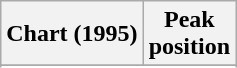<table class="wikitable plainrowheaders" style="text-align:center">
<tr>
<th>Chart (1995)</th>
<th>Peak<br>position</th>
</tr>
<tr>
</tr>
<tr>
</tr>
</table>
